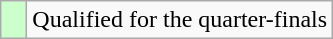<table class="wikitable">
<tr>
<td width=10px bgcolor="#ccffcc"></td>
<td>Qualified for the quarter-finals</td>
</tr>
</table>
